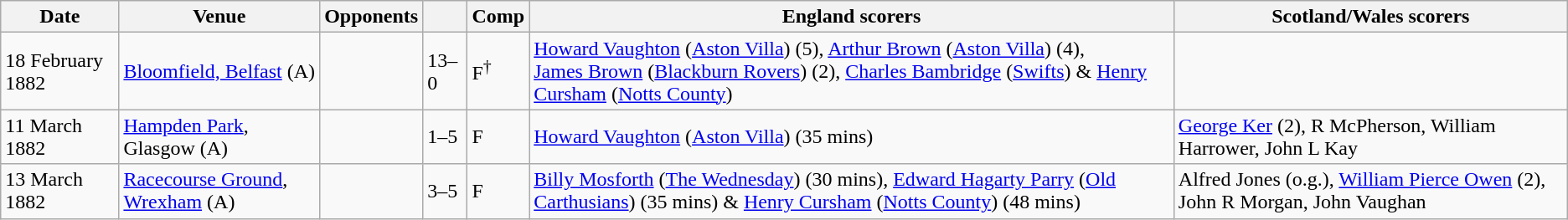<table class="wikitable">
<tr>
<th>Date</th>
<th>Venue</th>
<th>Opponents</th>
<th></th>
<th>Comp</th>
<th>England scorers</th>
<th>Scotland/Wales scorers</th>
</tr>
<tr>
<td>18 February 1882</td>
<td><a href='#'>Bloomfield, Belfast</a> (A)</td>
<td></td>
<td>13–0</td>
<td>F<sup>†</sup></td>
<td><a href='#'>Howard Vaughton</a> (<a href='#'>Aston Villa</a>) (5), <a href='#'>Arthur Brown</a> (<a href='#'>Aston Villa</a>) (4),<br><a href='#'>James Brown</a> (<a href='#'>Blackburn Rovers</a>) (2), <a href='#'>Charles Bambridge</a> (<a href='#'>Swifts</a>) & <a href='#'>Henry Cursham</a> (<a href='#'>Notts County</a>)</td>
<td></td>
</tr>
<tr>
<td>11 March 1882</td>
<td><a href='#'>Hampden Park</a>, Glasgow (A)</td>
<td></td>
<td>1–5</td>
<td>F</td>
<td><a href='#'>Howard Vaughton</a> (<a href='#'>Aston Villa</a>) (35 mins)</td>
<td><a href='#'>George Ker</a> (2), R McPherson, William Harrower, John L Kay</td>
</tr>
<tr>
<td>13 March 1882</td>
<td><a href='#'>Racecourse Ground</a>, <a href='#'>Wrexham</a> (A)</td>
<td></td>
<td>3–5</td>
<td>F</td>
<td><a href='#'>Billy Mosforth</a> (<a href='#'>The Wednesday</a>) (30 mins), <a href='#'>Edward Hagarty Parry</a> (<a href='#'>Old Carthusians</a>) (35 mins) & <a href='#'>Henry Cursham</a> (<a href='#'>Notts County</a>) (48 mins)</td>
<td>Alfred Jones (o.g.), <a href='#'>William Pierce Owen</a> (2), John R Morgan, John Vaughan</td>
</tr>
</table>
